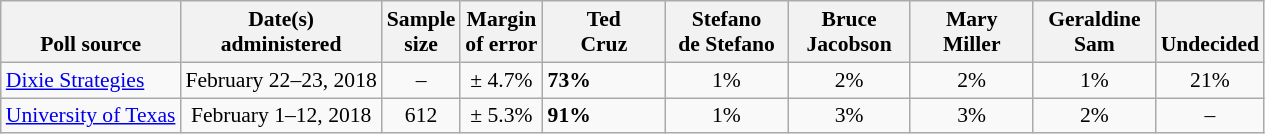<table class="wikitable" style="font-size:90%;">
<tr valign=bottom>
<th>Poll source</th>
<th>Date(s)<br>administered</th>
<th>Sample<br>size</th>
<th>Margin<br>of error</th>
<th style="width:75px;">Ted<br>Cruz</th>
<th style="width:75px;">Stefano<br>de Stefano</th>
<th style="width:75px;">Bruce<br>Jacobson</th>
<th style="width:75px;">Mary<br>Miller</th>
<th style="width:75px;">Geraldine<br>Sam</th>
<th>Undecided</th>
</tr>
<tr>
<td><a href='#'>Dixie Strategies</a></td>
<td align="center">February 22–23, 2018</td>
<td align="center">–</td>
<td align="center">± 4.7%</td>
<td><strong>73%</strong></td>
<td align="center">1%</td>
<td align="center">2%</td>
<td align="center">2%</td>
<td align="center">1%</td>
<td align="center">21%</td>
</tr>
<tr>
<td><a href='#'>University of Texas</a></td>
<td align="center">February 1–12, 2018</td>
<td align="center">612</td>
<td align="center">± 5.3%</td>
<td><strong>91%</strong></td>
<td align="center">1%</td>
<td align="center">3%</td>
<td align="center">3%</td>
<td align="center">2%</td>
<td align="center">–</td>
</tr>
</table>
